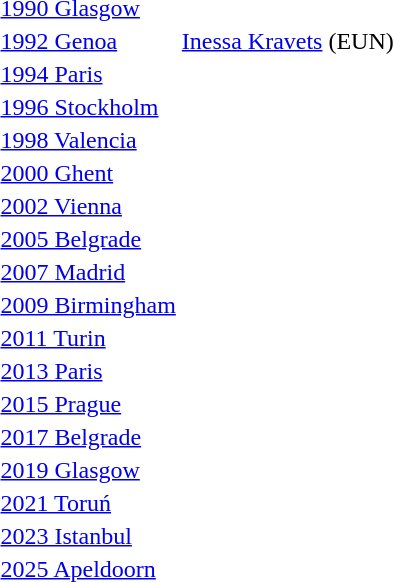<table>
<tr>
<td><a href='#'>1990 Glasgow</a><br></td>
<td></td>
<td></td>
<td></td>
</tr>
<tr>
<td><a href='#'>1992 Genoa</a><br></td>
<td> <a href='#'>Inessa Kravets</a> (EUN)</td>
<td></td>
<td></td>
</tr>
<tr>
<td><a href='#'>1994 Paris</a><br></td>
<td></td>
<td></td>
<td></td>
</tr>
<tr>
<td><a href='#'>1996 Stockholm</a><br></td>
<td></td>
<td></td>
<td></td>
</tr>
<tr>
<td><a href='#'>1998 Valencia</a><br></td>
<td></td>
<td></td>
<td></td>
</tr>
<tr>
<td><a href='#'>2000 Ghent</a><br></td>
<td></td>
<td></td>
<td></td>
</tr>
<tr>
<td><a href='#'>2002 Vienna</a><br></td>
<td></td>
<td></td>
<td></td>
</tr>
<tr>
<td><a href='#'>2005 Belgrade</a><br></td>
<td></td>
<td></td>
<td></td>
</tr>
<tr>
<td><a href='#'>2007 Madrid</a><br></td>
<td></td>
<td></td>
<td></td>
</tr>
<tr>
<td><a href='#'>2009 Birmingham</a><br></td>
<td></td>
<td></td>
<td></td>
</tr>
<tr>
<td><a href='#'>2011 Turin</a><br></td>
<td></td>
<td></td>
<td></td>
</tr>
<tr>
<td><a href='#'>2013 Paris</a><br></td>
<td></td>
<td></td>
<td></td>
</tr>
<tr>
<td><a href='#'>2015 Prague</a><br></td>
<td></td>
<td></td>
<td></td>
</tr>
<tr>
<td><a href='#'>2017 Belgrade</a><br></td>
<td></td>
<td></td>
<td></td>
</tr>
<tr>
<td><a href='#'>2019 Glasgow</a><br></td>
<td></td>
<td></td>
<td></td>
</tr>
<tr>
<td><a href='#'>2021 Toruń</a><br></td>
<td></td>
<td></td>
<td></td>
</tr>
<tr>
<td><a href='#'>2023 Istanbul</a><br></td>
<td></td>
<td></td>
<td></td>
</tr>
<tr>
<td><a href='#'>2025 Apeldoorn</a><br></td>
<td></td>
<td></td>
<td></td>
</tr>
</table>
